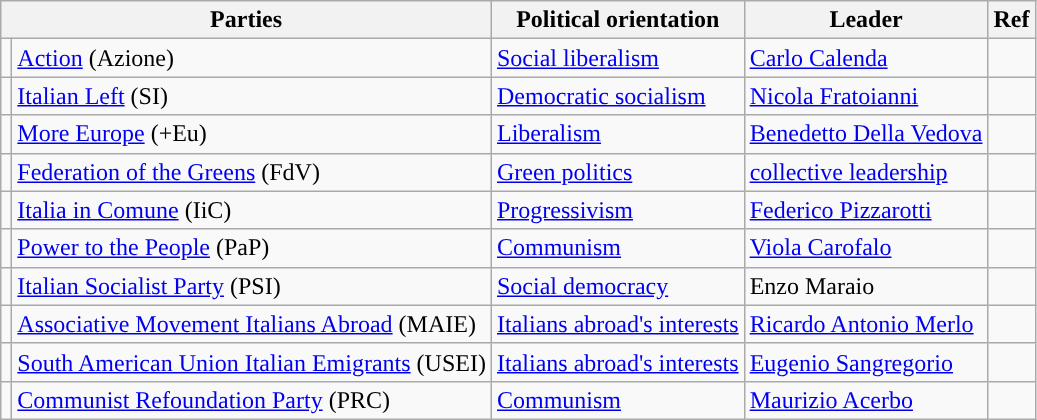<table class="wikitable">
<tr>
<th colspan=2>Parties</th>
<th>Political orientation</th>
<th>Leader</th>
<th>Ref</th>
</tr>
<tr>
<td style="background-color:"></td>
<td><a href='#'>Action</a> (Azione)</td>
<td><a href='#'>Social liberalism</a></td>
<td><a href='#'>Carlo Calenda</a></td>
<td></td>
</tr>
<tr>
<td style="background:"></td>
<td><a href='#'>Italian Left</a> (SI)</td>
<td><a href='#'>Democratic socialism</a></td>
<td><a href='#'>Nicola Fratoianni</a></td>
<td></td>
</tr>
<tr>
<td style="background-color:"></td>
<td><a href='#'>More Europe</a> (+Eu)</td>
<td><a href='#'>Liberalism</a></td>
<td><a href='#'>Benedetto Della Vedova</a></td>
<td></td>
</tr>
<tr>
<td style="background:"></td>
<td><a href='#'>Federation of the Greens</a> (FdV)</td>
<td><a href='#'>Green politics</a></td>
<td><a href='#'>collective leadership</a></td>
<td></td>
</tr>
<tr>
<td style="background-color: "></td>
<td><a href='#'>Italia in Comune</a> (IiC)</td>
<td><a href='#'>Progressivism</a></td>
<td><a href='#'>Federico Pizzarotti</a></td>
<td></td>
</tr>
<tr>
<td></td>
<td><a href='#'>Power to the People</a> (PaP)</td>
<td><a href='#'>Communism</a></td>
<td><a href='#'>Viola Carofalo</a></td>
<td></td>
</tr>
<tr>
<td style="background-color: "></td>
<td><a href='#'>Italian Socialist Party</a> (PSI)</td>
<td><a href='#'>Social democracy</a></td>
<td>Enzo Maraio</td>
<td></td>
</tr>
<tr>
<td style="background-color: "></td>
<td><a href='#'>Associative Movement Italians Abroad</a> (MAIE)</td>
<td><a href='#'>Italians abroad's interests</a></td>
<td><a href='#'>Ricardo Antonio Merlo</a></td>
<td></td>
</tr>
<tr>
<td style="background-color: "></td>
<td><a href='#'>South American Union Italian Emigrants</a> (USEI)</td>
<td><a href='#'>Italians abroad's interests</a></td>
<td><a href='#'>Eugenio Sangregorio</a></td>
<td></td>
</tr>
<tr>
<td style="background-color: "></td>
<td><a href='#'>Communist Refoundation Party</a> (PRC)</td>
<td><a href='#'>Communism</a></td>
<td><a href='#'>Maurizio Acerbo</a></td>
<td></td>
</tr>
</table>
